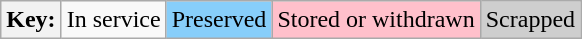<table class="wikitable">
<tr>
<th>Key:</th>
<td>In service</td>
<td bgcolor=#87cefa>Preserved</td>
<td bgcolor=#ffc0cb>Stored or withdrawn</td>
<td bgcolor=#cecece>Scrapped</td>
</tr>
</table>
